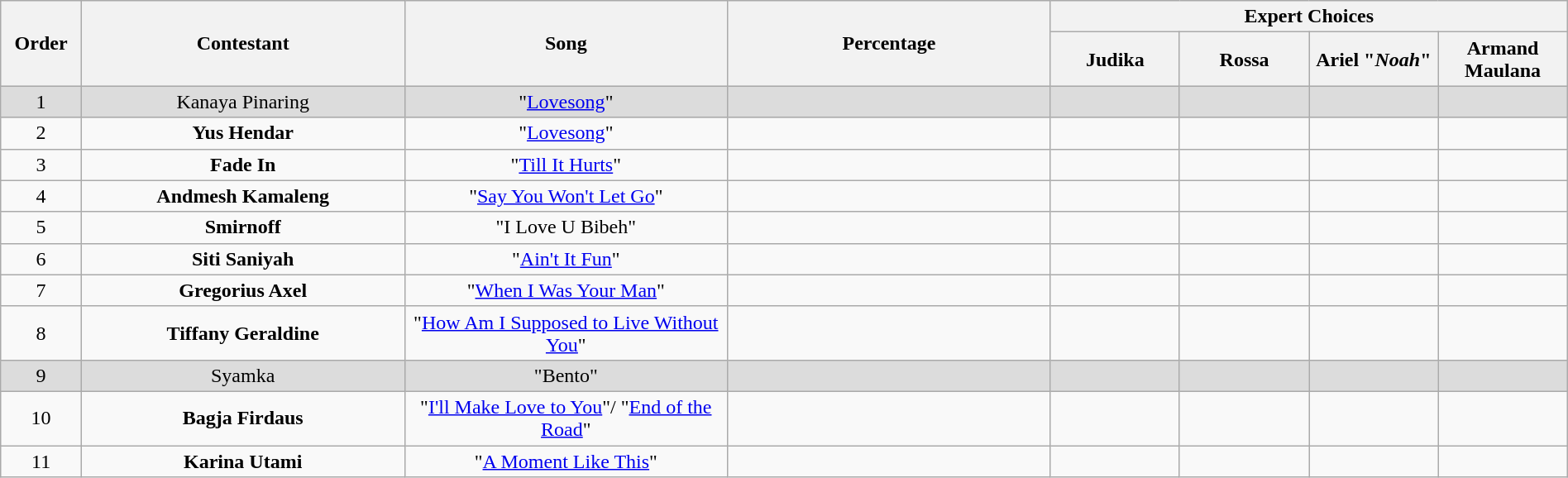<table class="wikitable" style="text-align:center; width:100%;">
<tr>
<th scope="col" rowspan="2" style="width:05%;">Order</th>
<th scope="col" rowspan="2" style="width:20%;">Contestant</th>
<th scope="col" rowspan="2" style="width:20%;">Song</th>
<th scope="col" rowspan="2" style="width:20%;">Percentage</th>
<th scope="col" colspan="4" style="width:32%;">Expert Choices</th>
</tr>
<tr>
<th style="width:08%;">Judika</th>
<th style="width:08%;">Rossa</th>
<th style="width:08%;">Ariel "<em>Noah</em>"</th>
<th style="width:08%;">Armand Maulana</th>
</tr>
<tr style="background:#DCDCDC;">
<td>1</td>
<td>Kanaya Pinaring</td>
<td>"<a href='#'>Lovesong</a>"</td>
<td></td>
<td></td>
<td></td>
<td></td>
<td></td>
</tr>
<tr>
<td>2</td>
<td><strong>Yus Hendar</strong></td>
<td>"<a href='#'>Lovesong</a>"</td>
<td></td>
<td></td>
<td></td>
<td></td>
<td></td>
</tr>
<tr>
<td>3</td>
<td><strong>Fade In</strong></td>
<td>"<a href='#'>Till It Hurts</a>"</td>
<td></td>
<td></td>
<td></td>
<td></td>
<td></td>
</tr>
<tr>
<td>4</td>
<td><strong>Andmesh Kamaleng</strong></td>
<td>"<a href='#'>Say You Won't Let Go</a>"</td>
<td></td>
<td></td>
<td></td>
<td></td>
<td></td>
</tr>
<tr>
<td>5</td>
<td><strong>Smirnoff</strong></td>
<td>"I Love U Bibeh"</td>
<td></td>
<td></td>
<td></td>
<td></td>
<td></td>
</tr>
<tr>
<td>6</td>
<td><strong>Siti Saniyah</strong></td>
<td>"<a href='#'>Ain't It Fun</a>"</td>
<td></td>
<td></td>
<td></td>
<td></td>
<td></td>
</tr>
<tr>
<td>7</td>
<td><strong>Gregorius Axel</strong></td>
<td>"<a href='#'>When I Was Your Man</a>"</td>
<td></td>
<td></td>
<td></td>
<td></td>
<td></td>
</tr>
<tr>
<td>8</td>
<td><strong>Tiffany Geraldine</strong></td>
<td>"<a href='#'>How Am I Supposed to Live Without You</a>"</td>
<td></td>
<td></td>
<td></td>
<td></td>
<td></td>
</tr>
<tr style="background:#DCDCDC;">
<td>9</td>
<td>Syamka</td>
<td>"Bento"</td>
<td></td>
<td></td>
<td></td>
<td></td>
<td></td>
</tr>
<tr>
<td>10</td>
<td><strong>Bagja Firdaus</strong></td>
<td>"<a href='#'>I'll Make Love to You</a>"/ "<a href='#'>End of the Road</a>"</td>
<td></td>
<td></td>
<td></td>
<td></td>
<td></td>
</tr>
<tr>
<td>11</td>
<td><strong>Karina Utami</strong></td>
<td>"<a href='#'>A Moment Like This</a>"</td>
<td></td>
<td></td>
<td></td>
<td></td>
<td></td>
</tr>
</table>
